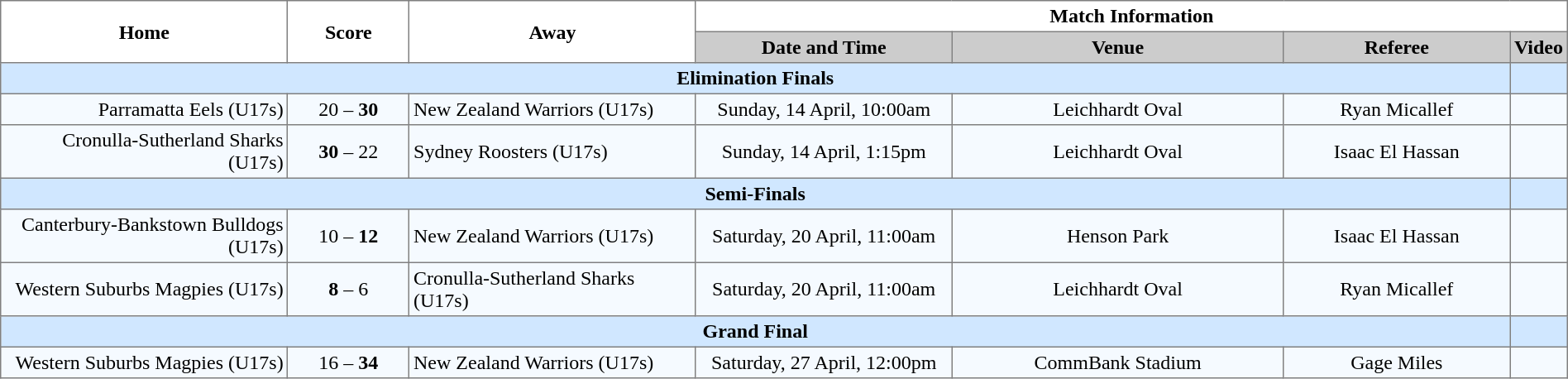<table width="100%" cellspacing="0" cellpadding="3" border="1" style="border-collapse:collapse;  text-align:center;">
<tr>
<th rowspan="2" width="19%">Home</th>
<th rowspan="2" width="8%">Score</th>
<th rowspan="2" width="19%">Away</th>
<th colspan="4">Match Information</th>
</tr>
<tr bgcolor="#CCCCCC">
<th width="17%">Date and Time</th>
<th width="22%">Venue</th>
<th width="50%">Referee</th>
<th>Video</th>
</tr>
<tr style="background:#d0e7ff;">
<td colspan="6"><strong>Elimination Finals</strong></td>
<td></td>
</tr>
<tr style="text-align:center; background:#f5faff;">
<td align="right">Parramatta Eels (U17s) </td>
<td>20 – <strong>30</strong></td>
<td align="left"> New Zealand Warriors (U17s)</td>
<td>Sunday, 14 April, 10:00am</td>
<td>Leichhardt Oval</td>
<td>Ryan Micallef</td>
<td></td>
</tr>
<tr style="text-align:center; background:#f5faff;">
<td align="right">Cronulla-Sutherland Sharks (U17s) </td>
<td><strong>30</strong> – 22</td>
<td align="left"> Sydney Roosters (U17s)</td>
<td>Sunday, 14 April, 1:15pm</td>
<td>Leichhardt Oval</td>
<td>Isaac El Hassan</td>
<td></td>
</tr>
<tr style="background:#d0e7ff;">
<td colspan="6"><strong>Semi-Finals</strong></td>
<td></td>
</tr>
<tr style="text-align:center; background:#f5faff;">
<td align="right">Canterbury-Bankstown Bulldogs (U17s) </td>
<td>10 – <strong>12</strong></td>
<td align="left"> New Zealand Warriors (U17s)</td>
<td>Saturday, 20 April, 11:00am</td>
<td>Henson Park</td>
<td>Isaac El Hassan</td>
<td></td>
</tr>
<tr style="text-align:center; background:#f5faff;">
<td align="right">Western Suburbs Magpies (U17s) </td>
<td><strong>8</strong> – 6</td>
<td align="left"> Cronulla-Sutherland Sharks (U17s)</td>
<td>Saturday, 20 April, 11:00am</td>
<td>Leichhardt Oval</td>
<td>Ryan Micallef</td>
<td></td>
</tr>
<tr style="background:#d0e7ff;">
<td colspan="6"><strong>Grand Final</strong></td>
<td></td>
</tr>
<tr style="text-align:center; background:#f5faff;">
<td align="right">Western Suburbs Magpies (U17s) </td>
<td>16 – <strong>34</strong></td>
<td align="left"> New Zealand Warriors (U17s)</td>
<td>Saturday, 27 April, 12:00pm</td>
<td>CommBank Stadium</td>
<td>Gage Miles</td>
<td></td>
</tr>
</table>
